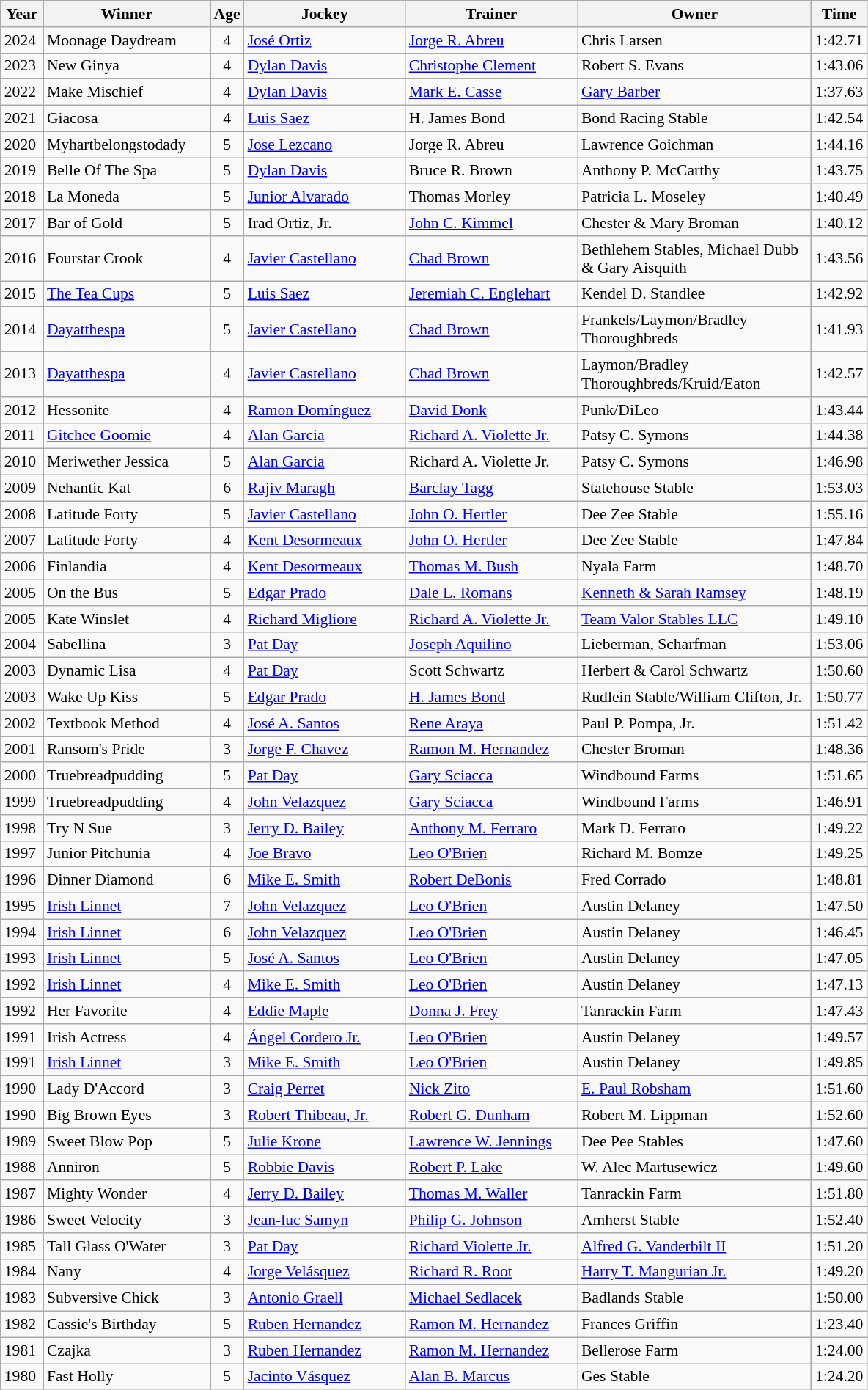<table class="wikitable sortable" style="font-size:90%">
<tr>
<th style="width:32px">Year</th>
<th style="width:145px">Winner</th>
<th>Age</th>
<th style="width:140px">Jockey</th>
<th style="width:150px">Trainer</th>
<th style="width:206px">Owner</th>
<th style="width:25px">Time</th>
</tr>
<tr>
<td>2024</td>
<td>Moonage Daydream</td>
<td Align=Center>4</td>
<td><a href='#'>José Ortiz</a></td>
<td><a href='#'>Jorge R. Abreu</a></td>
<td>Chris Larsen</td>
<td align=center>1:42.71</td>
</tr>
<tr>
<td>2023</td>
<td>New Ginya</td>
<td Align=Center>4</td>
<td><a href='#'>Dylan Davis</a></td>
<td><a href='#'>Christophe Clement</a></td>
<td>Robert S. Evans</td>
<td>1:43.06</td>
</tr>
<tr>
<td>2022</td>
<td>Make Mischief</td>
<td Align=Center>4</td>
<td><a href='#'>Dylan Davis</a></td>
<td><a href='#'>Mark E. Casse</a></td>
<td><a href='#'>Gary Barber</a></td>
<td>1:37.63</td>
</tr>
<tr>
<td>2021</td>
<td>Giacosa</td>
<td Align=Center>4</td>
<td><a href='#'>Luis Saez</a></td>
<td>H. James Bond</td>
<td>Bond Racing Stable</td>
<td>1:42.54</td>
</tr>
<tr>
<td>2020</td>
<td>Myhartbelongstodady</td>
<td Align=Center>5</td>
<td><a href='#'>Jose Lezcano</a></td>
<td>Jorge R. Abreu</td>
<td>Lawrence Goichman</td>
<td>1:44.16</td>
</tr>
<tr>
<td>2019</td>
<td>Belle Of The Spa</td>
<td Align=Center>5</td>
<td><a href='#'>Dylan Davis</a></td>
<td>Bruce R. Brown</td>
<td>Anthony P. McCarthy</td>
<td>1:43.75</td>
</tr>
<tr>
<td>2018</td>
<td>La Moneda</td>
<td Align=Center>5</td>
<td><a href='#'>Junior Alvarado</a></td>
<td>Thomas Morley</td>
<td>Patricia L. Moseley</td>
<td>1:40.49</td>
</tr>
<tr>
<td>2017</td>
<td>Bar of Gold</td>
<td Align=Center>5</td>
<td>Irad Ortiz, Jr.</td>
<td><a href='#'>John C. Kimmel</a></td>
<td>Chester & Mary Broman</td>
<td>1:40.12</td>
</tr>
<tr>
<td>2016</td>
<td>Fourstar Crook</td>
<td Align=Center>4</td>
<td><a href='#'>Javier Castellano</a></td>
<td><a href='#'>Chad Brown</a></td>
<td>Bethlehem Stables, Michael Dubb & Gary Aisquith</td>
<td>1:43.56</td>
</tr>
<tr>
<td>2015</td>
<td><a href='#'>The Tea Cups</a></td>
<td Align=Center>5</td>
<td><a href='#'>Luis Saez</a></td>
<td><a href='#'>Jeremiah C. Englehart</a></td>
<td>Kendel D. Standlee</td>
<td>1:42.92</td>
</tr>
<tr>
<td>2014</td>
<td><a href='#'>Dayatthespa</a></td>
<td Align=Center>5</td>
<td><a href='#'>Javier Castellano</a></td>
<td><a href='#'>Chad Brown</a></td>
<td>Frankels/Laymon/Bradley Thoroughbreds</td>
<td>1:41.93</td>
</tr>
<tr>
<td>2013</td>
<td><a href='#'>Dayatthespa</a></td>
<td Align=Center>4</td>
<td><a href='#'>Javier Castellano</a></td>
<td><a href='#'>Chad Brown</a></td>
<td>Laymon/Bradley Thoroughbreds/Kruid/Eaton</td>
<td>1:42.57</td>
</tr>
<tr>
<td>2012</td>
<td>Hessonite</td>
<td Align=Center>4</td>
<td><a href='#'>Ramon Domínguez</a></td>
<td><a href='#'>David Donk</a></td>
<td>Punk/DiLeo</td>
<td>1:43.44</td>
</tr>
<tr>
<td>2011</td>
<td><a href='#'>Gitchee Goomie</a></td>
<td Align=Center>4</td>
<td><a href='#'>Alan Garcia</a></td>
<td><a href='#'>Richard A. Violette Jr.</a></td>
<td>Patsy C. Symons</td>
<td>1:44.38</td>
</tr>
<tr>
<td>2010</td>
<td>Meriwether Jessica</td>
<td Align=Center>5</td>
<td><a href='#'>Alan Garcia</a></td>
<td>Richard A. Violette Jr.</td>
<td>Patsy C. Symons</td>
<td>1:46.98</td>
</tr>
<tr>
<td>2009</td>
<td>Nehantic Kat</td>
<td Align=Center>6</td>
<td><a href='#'>Rajiv Maragh</a></td>
<td><a href='#'>Barclay Tagg</a></td>
<td>Statehouse Stable</td>
<td>1:53.03</td>
</tr>
<tr>
<td>2008</td>
<td>Latitude Forty</td>
<td Align=Center>5</td>
<td><a href='#'>Javier Castellano</a></td>
<td><a href='#'>John O. Hertler</a></td>
<td>Dee Zee Stable</td>
<td>1:55.16</td>
</tr>
<tr>
<td>2007</td>
<td>Latitude Forty</td>
<td Align=Center>4</td>
<td><a href='#'>Kent Desormeaux</a></td>
<td><a href='#'>John O. Hertler</a></td>
<td>Dee Zee Stable</td>
<td>1:47.84</td>
</tr>
<tr>
<td>2006</td>
<td>Finlandia</td>
<td Align=Center>4</td>
<td><a href='#'>Kent Desormeaux</a></td>
<td><a href='#'>Thomas M. Bush</a></td>
<td>Nyala Farm</td>
<td>1:48.70</td>
</tr>
<tr>
<td>2005</td>
<td>On the Bus</td>
<td Align=Center>5</td>
<td><a href='#'>Edgar Prado</a></td>
<td><a href='#'>Dale L. Romans</a></td>
<td><a href='#'>Kenneth & Sarah Ramsey</a></td>
<td>1:48.19</td>
</tr>
<tr>
<td>2005</td>
<td>Kate Winslet</td>
<td Align=Center>4</td>
<td><a href='#'>Richard Migliore</a></td>
<td><a href='#'>Richard A. Violette Jr.</a></td>
<td><a href='#'>Team Valor Stables LLC</a></td>
<td>1:49.10</td>
</tr>
<tr>
<td>2004</td>
<td>Sabellina</td>
<td Align=Center>3</td>
<td><a href='#'>Pat Day</a></td>
<td><a href='#'>Joseph Aquilino</a></td>
<td>Lieberman, Scharfman</td>
<td>1:53.06</td>
</tr>
<tr>
<td>2003</td>
<td>Dynamic Lisa</td>
<td Align=Center>4</td>
<td><a href='#'>Pat Day</a></td>
<td>Scott Schwartz</td>
<td>Herbert & Carol Schwartz</td>
<td>1:50.60</td>
</tr>
<tr>
<td>2003</td>
<td>Wake Up Kiss</td>
<td Align=Center>5</td>
<td><a href='#'>Edgar Prado</a></td>
<td><a href='#'>H. James Bond</a></td>
<td>Rudlein Stable/William Clifton, Jr.</td>
<td>1:50.77</td>
</tr>
<tr>
<td>2002</td>
<td>Textbook Method</td>
<td Align=Center>4</td>
<td><a href='#'>José A. Santos</a></td>
<td><a href='#'>Rene Araya</a></td>
<td>Paul P. Pompa, Jr.</td>
<td>1:51.42</td>
</tr>
<tr>
<td>2001</td>
<td>Ransom's Pride</td>
<td Align=Center>3</td>
<td><a href='#'>Jorge F. Chavez</a></td>
<td><a href='#'>Ramon M. Hernandez</a></td>
<td>Chester Broman</td>
<td>1:48.36</td>
</tr>
<tr>
<td>2000</td>
<td>Truebreadpudding</td>
<td Align=Center>5</td>
<td><a href='#'>Pat Day</a></td>
<td><a href='#'>Gary Sciacca</a></td>
<td>Windbound Farms</td>
<td>1:51.65</td>
</tr>
<tr>
<td>1999</td>
<td>Truebreadpudding</td>
<td Align=Center>4</td>
<td><a href='#'>John Velazquez</a></td>
<td><a href='#'>Gary Sciacca</a></td>
<td>Windbound Farms</td>
<td>1:46.91</td>
</tr>
<tr>
<td>1998</td>
<td>Try N Sue</td>
<td Align=Center>3</td>
<td><a href='#'>Jerry D. Bailey</a></td>
<td><a href='#'>Anthony M. Ferraro</a></td>
<td>Mark D. Ferraro</td>
<td>1:49.22</td>
</tr>
<tr>
<td>1997</td>
<td>Junior Pitchunia</td>
<td Align=Center>4</td>
<td><a href='#'>Joe Bravo</a></td>
<td><a href='#'>Leo O'Brien</a></td>
<td>Richard M. Bomze</td>
<td>1:49.25</td>
</tr>
<tr>
<td>1996</td>
<td>Dinner Diamond</td>
<td Align=Center>6</td>
<td><a href='#'>Mike E. Smith</a></td>
<td><a href='#'>Robert DeBonis</a></td>
<td>Fred Corrado</td>
<td>1:48.81</td>
</tr>
<tr>
<td>1995</td>
<td><a href='#'>Irish Linnet</a></td>
<td Align=Center>7</td>
<td><a href='#'>John Velazquez</a></td>
<td><a href='#'>Leo O'Brien</a></td>
<td>Austin Delaney</td>
<td>1:47.50</td>
</tr>
<tr>
<td>1994</td>
<td><a href='#'>Irish Linnet</a></td>
<td Align=Center>6</td>
<td><a href='#'>John Velazquez</a></td>
<td><a href='#'>Leo O'Brien</a></td>
<td>Austin Delaney</td>
<td>1:46.45</td>
</tr>
<tr>
<td>1993</td>
<td><a href='#'>Irish Linnet</a></td>
<td Align=Center>5</td>
<td><a href='#'>José A. Santos</a></td>
<td><a href='#'>Leo O'Brien</a></td>
<td>Austin Delaney</td>
<td>1:47.05</td>
</tr>
<tr>
<td>1992</td>
<td><a href='#'>Irish Linnet</a></td>
<td Align=Center>4</td>
<td><a href='#'>Mike E. Smith</a></td>
<td><a href='#'>Leo O'Brien</a></td>
<td>Austin Delaney</td>
<td>1:47.13</td>
</tr>
<tr>
<td>1992</td>
<td>Her Favorite</td>
<td Align=Center>4</td>
<td><a href='#'>Eddie Maple</a></td>
<td><a href='#'>Donna J. Frey</a></td>
<td>Tanrackin Farm</td>
<td>1:47.43</td>
</tr>
<tr>
<td>1991</td>
<td>Irish Actress</td>
<td Align=Center>4</td>
<td><a href='#'>Ángel Cordero Jr.</a></td>
<td><a href='#'>Leo O'Brien</a></td>
<td>Austin Delaney</td>
<td>1:49.57</td>
</tr>
<tr>
<td>1991</td>
<td><a href='#'>Irish Linnet</a></td>
<td Align=Center>3</td>
<td><a href='#'>Mike E. Smith</a></td>
<td><a href='#'>Leo O'Brien</a></td>
<td>Austin Delaney</td>
<td>1:49.85</td>
</tr>
<tr>
<td>1990</td>
<td>Lady D'Accord</td>
<td Align=Center>3</td>
<td><a href='#'>Craig Perret</a></td>
<td><a href='#'>Nick Zito</a></td>
<td><a href='#'>E. Paul Robsham</a></td>
<td>1:51.60</td>
</tr>
<tr>
<td>1990</td>
<td>Big Brown Eyes</td>
<td Align=Center>3</td>
<td><a href='#'>Robert Thibeau, Jr.</a></td>
<td><a href='#'>Robert G. Dunham</a></td>
<td>Robert M. Lippman</td>
<td>1:52.60</td>
</tr>
<tr>
<td>1989</td>
<td>Sweet Blow Pop</td>
<td Align=Center>5</td>
<td><a href='#'>Julie Krone</a></td>
<td><a href='#'>Lawrence W. Jennings</a></td>
<td>Dee Pee Stables</td>
<td>1:47.60</td>
</tr>
<tr>
<td>1988</td>
<td>Anniron</td>
<td Align=Center>5</td>
<td><a href='#'>Robbie Davis</a></td>
<td><a href='#'>Robert P. Lake</a></td>
<td>W. Alec Martusewicz</td>
<td>1:49.60</td>
</tr>
<tr>
<td>1987</td>
<td>Mighty Wonder</td>
<td Align=Center>4</td>
<td><a href='#'>Jerry D. Bailey</a></td>
<td><a href='#'>Thomas M. Waller</a></td>
<td>Tanrackin Farm</td>
<td>1:51.80</td>
</tr>
<tr>
<td>1986</td>
<td>Sweet Velocity</td>
<td Align=Center>3</td>
<td><a href='#'>Jean-luc Samyn</a></td>
<td><a href='#'>Philip G. Johnson</a></td>
<td>Amherst Stable</td>
<td>1:52.40</td>
</tr>
<tr>
<td>1985</td>
<td>Tall Glass O'Water</td>
<td Align=Center>3</td>
<td><a href='#'>Pat Day</a></td>
<td><a href='#'>Richard Violette Jr.</a></td>
<td><a href='#'>Alfred G. Vanderbilt II</a></td>
<td>1:51.20</td>
</tr>
<tr>
<td>1984</td>
<td>Nany</td>
<td Align=Center>4</td>
<td><a href='#'>Jorge Velásquez</a></td>
<td><a href='#'>Richard R. Root</a></td>
<td><a href='#'>Harry T. Mangurian Jr.</a></td>
<td>1:49.20</td>
</tr>
<tr>
<td>1983</td>
<td>Subversive Chick</td>
<td Align=Center>3</td>
<td><a href='#'>Antonio Graell</a></td>
<td><a href='#'>Michael Sedlacek</a></td>
<td>Badlands Stable</td>
<td>1:50.00</td>
</tr>
<tr>
<td>1982</td>
<td>Cassie's Birthday</td>
<td Align=Center>5</td>
<td><a href='#'>Ruben Hernandez</a></td>
<td><a href='#'>Ramon M. Hernandez</a></td>
<td>Frances Griffin</td>
<td>1:23.40</td>
</tr>
<tr>
<td>1981</td>
<td>Czajka</td>
<td Align=Center>3</td>
<td><a href='#'>Ruben Hernandez</a></td>
<td><a href='#'>Ramon M. Hernandez</a></td>
<td>Bellerose Farm</td>
<td>1:24.00</td>
</tr>
<tr>
<td>1980</td>
<td>Fast Holly</td>
<td Align=Center>5</td>
<td><a href='#'>Jacinto Vásquez</a></td>
<td><a href='#'>Alan B. Marcus</a></td>
<td>Ges Stable</td>
<td>1:24.20</td>
</tr>
</table>
